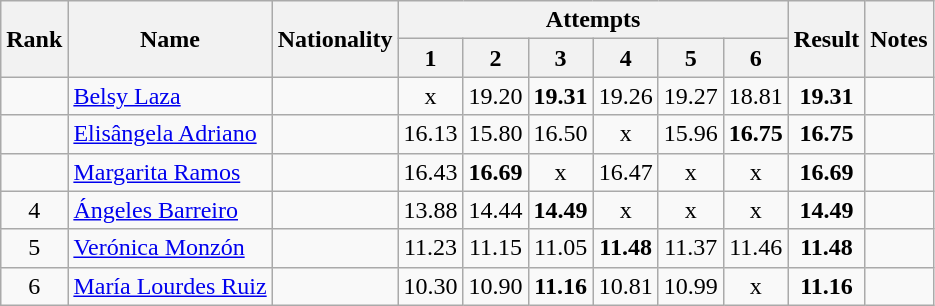<table class="wikitable sortable" style="text-align:center">
<tr>
<th rowspan=2>Rank</th>
<th rowspan=2>Name</th>
<th rowspan=2>Nationality</th>
<th colspan=6>Attempts</th>
<th rowspan=2>Result</th>
<th rowspan=2>Notes</th>
</tr>
<tr>
<th>1</th>
<th>2</th>
<th>3</th>
<th>4</th>
<th>5</th>
<th>6</th>
</tr>
<tr>
<td align=center></td>
<td align=left><a href='#'>Belsy Laza</a></td>
<td align=left></td>
<td>x</td>
<td>19.20</td>
<td><strong>19.31</strong></td>
<td>19.26</td>
<td>19.27</td>
<td>18.81</td>
<td><strong>19.31</strong></td>
<td></td>
</tr>
<tr>
<td align=center></td>
<td align=left><a href='#'>Elisângela Adriano</a></td>
<td align=left></td>
<td>16.13</td>
<td>15.80</td>
<td>16.50</td>
<td>x</td>
<td>15.96</td>
<td><strong>16.75</strong></td>
<td><strong>16.75</strong></td>
<td></td>
</tr>
<tr>
<td align=center></td>
<td align=left><a href='#'>Margarita Ramos</a></td>
<td align=left></td>
<td>16.43</td>
<td><strong>16.69</strong></td>
<td>x</td>
<td>16.47</td>
<td>x</td>
<td>x</td>
<td><strong>16.69</strong></td>
<td></td>
</tr>
<tr>
<td align=center>4</td>
<td align=left><a href='#'>Ángeles Barreiro</a></td>
<td align=left></td>
<td>13.88</td>
<td>14.44</td>
<td><strong>14.49</strong></td>
<td>x</td>
<td>x</td>
<td>x</td>
<td><strong>14.49</strong></td>
<td></td>
</tr>
<tr>
<td align=center>5</td>
<td align=left><a href='#'>Verónica Monzón</a></td>
<td align=left></td>
<td>11.23</td>
<td>11.15</td>
<td>11.05</td>
<td><strong>11.48</strong></td>
<td>11.37</td>
<td>11.46</td>
<td><strong>11.48</strong></td>
<td></td>
</tr>
<tr>
<td align=center>6</td>
<td align=left><a href='#'>María Lourdes Ruiz</a></td>
<td align=left></td>
<td>10.30</td>
<td>10.90</td>
<td><strong>11.16</strong></td>
<td>10.81</td>
<td>10.99</td>
<td>x</td>
<td><strong>11.16</strong></td>
<td></td>
</tr>
</table>
